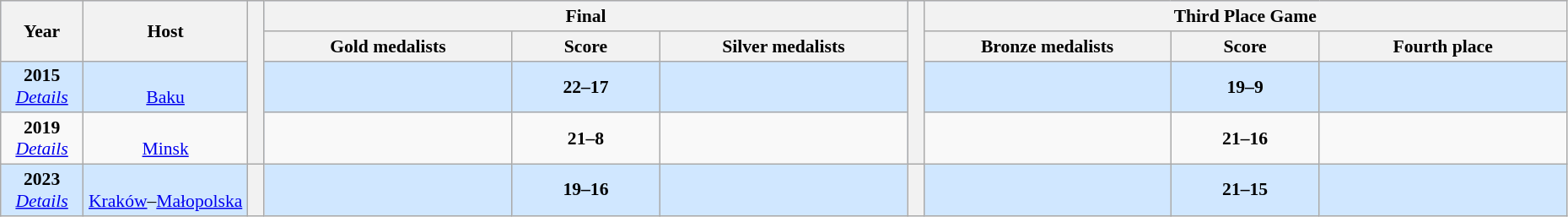<table class="wikitable" style="font-size:90%; width: 98%; text-align: center;">
<tr bgcolor=#C1D8FF>
<th rowspan=2 width=5%>Year</th>
<th rowspan=2 width=10%>Host</th>
<th width=1% rowspan=4 bgcolor=ffffff></th>
<th colspan=3>Final</th>
<th width=1% rowspan=4 bgcolor=ffffff></th>
<th colspan=3>Third Place Game</th>
</tr>
<tr bgcolor=#EFEFEF>
<th width=15%>Gold medalists</th>
<th width=9%>Score</th>
<th width=15%>Silver medalists</th>
<th width=15%>Bronze medalists</th>
<th width=9%>Score</th>
<th width=15%>Fourth place</th>
</tr>
<tr bgcolor=#D0E7FF>
<td><strong>2015</strong><br><em><a href='#'>Details</a></em></td>
<td> <br><a href='#'>Baku</a></td>
<td><strong></strong></td>
<td><strong>22–17</strong></td>
<td></td>
<td></td>
<td><strong>19–9</strong></td>
<td></td>
</tr>
<tr>
<td><strong>2019</strong><br><em><a href='#'>Details</a></em></td>
<td><br><a href='#'>Minsk</a></td>
<td><strong></strong></td>
<td><strong>21–8</strong></td>
<td></td>
<td></td>
<td><strong>21–16</strong></td>
<td></td>
</tr>
<tr bgcolor=#D0E7FF>
<td><strong>2023</strong><br><em><a href='#'>Details</a></em></td>
<td><br><a href='#'>Kraków</a>–<a href='#'>Małopolska</a></td>
<th></th>
<td><strong></strong></td>
<td><strong>19–16</strong></td>
<td></td>
<th></th>
<td></td>
<td><strong>21–15</strong></td>
<td></td>
</tr>
</table>
